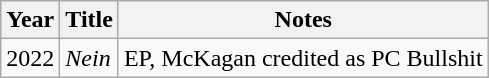<table class="wikitable">
<tr>
<th>Year</th>
<th>Title</th>
<th>Notes</th>
</tr>
<tr>
<td>2022</td>
<td><em>Nein</em></td>
<td>EP, McKagan credited as PC Bullshit</td>
</tr>
</table>
